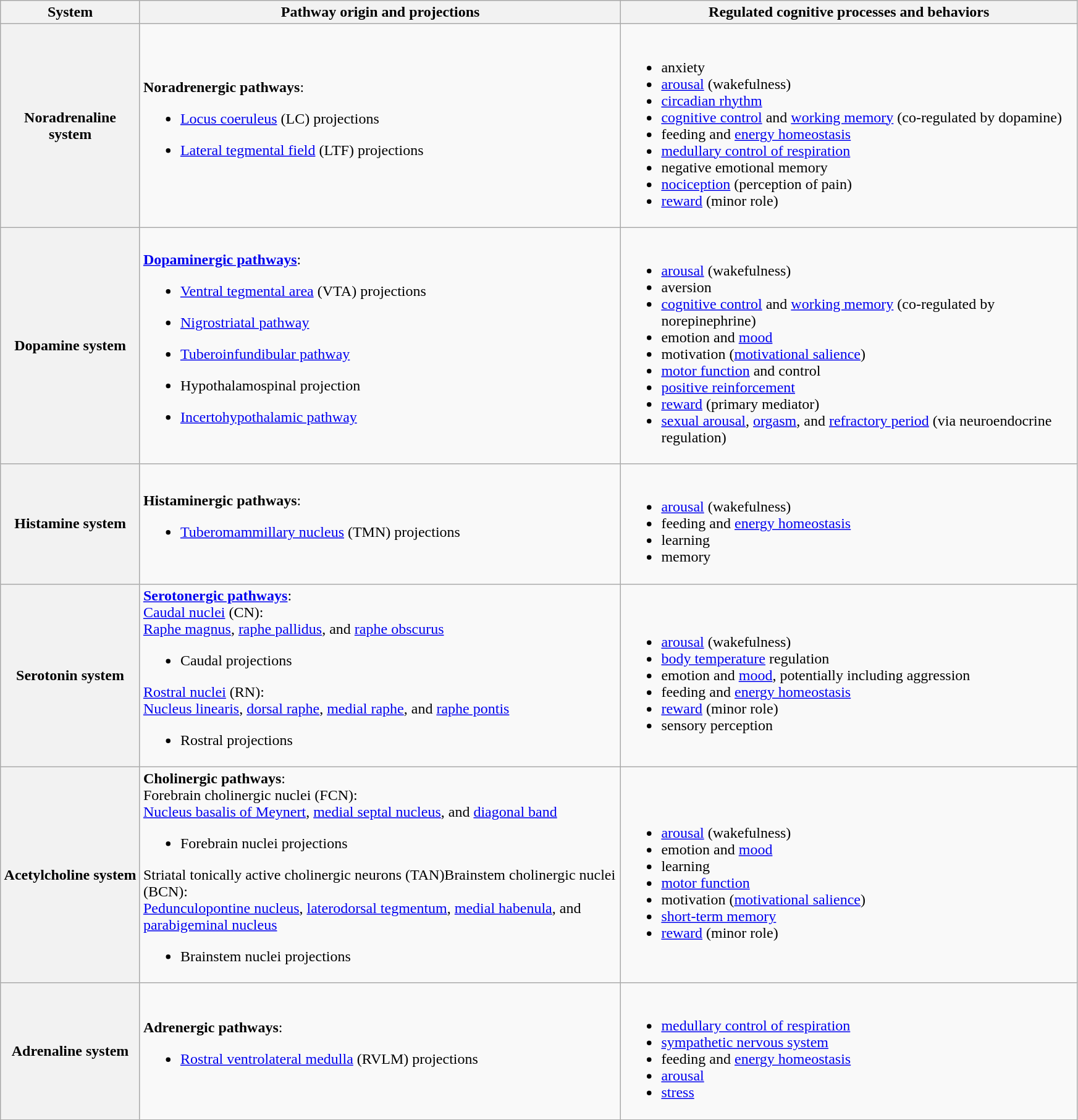<table class="wikitable" style="width:92%">
<tr>
<th>System</th>
<th>Pathway origin and projections</th>
<th>Regulated cognitive processes and behaviors</th>
</tr>
<tr>
<th id=Noradrenaline>Noradrenaline system<br></th>
<td><strong>Noradrenergic pathways</strong>:<br><ul><li><a href='#'>Locus coeruleus</a> (LC) projections</li></ul><ul><li><a href='#'>Lateral tegmental field</a> (LTF) projections</li></ul></td>
<td><br><ul><li>anxiety</li><li><a href='#'>arousal</a> (wakefulness)</li><li><a href='#'>circadian rhythm</a></li><li><a href='#'>cognitive control</a> and <a href='#'>working memory</a> (co-regulated by dopamine)</li><li>feeding and <a href='#'>energy homeostasis</a></li><li><a href='#'>medullary control of respiration</a></li><li>negative emotional memory</li><li><a href='#'>nociception</a> (perception of pain)</li><li><a href='#'>reward</a> (minor role)</li></ul></td>
</tr>
<tr>
<th id=Dopamine>Dopamine system<br></th>
<td><strong><a href='#'>Dopaminergic pathways</a></strong>:<br><ul><li><a href='#'>Ventral tegmental area</a> (VTA) projections</li></ul><ul><li><a href='#'>Nigrostriatal pathway</a></li></ul><ul><li><a href='#'>Tuberoinfundibular pathway</a></li></ul><ul><li>Hypothalamospinal projection</li></ul><ul><li><a href='#'>Incertohypothalamic pathway</a></li></ul></td>
<td><br><ul><li><a href='#'>arousal</a> (wakefulness)</li><li>aversion</li><li><a href='#'>cognitive control</a> and <a href='#'>working memory</a> (co-regulated by norepinephrine)</li><li>emotion and <a href='#'>mood</a></li><li>motivation (<a href='#'>motivational salience</a>)</li><li><a href='#'>motor function</a> and control</li><li><a href='#'>positive reinforcement</a></li><li><a href='#'>reward</a> (primary mediator)</li><li><a href='#'>sexual arousal</a>, <a href='#'>orgasm</a>, and <a href='#'>refractory period</a> (via neuroendocrine regulation)</li></ul></td>
</tr>
<tr>
<th id=Histamine>Histamine system<br></th>
<td><strong>Histaminergic pathways</strong>:<br><ul><li><a href='#'>Tuberomammillary nucleus</a> (TMN) projections</li></ul></td>
<td><br><ul><li><a href='#'>arousal</a> (wakefulness)</li><li>feeding and <a href='#'>energy homeostasis</a></li><li>learning</li><li>memory</li></ul></td>
</tr>
<tr>
<th id=Serotonin>Serotonin system<br></th>
<td><strong><a href='#'>Serotonergic pathways</a></strong>:<br><a href='#'>Caudal nuclei</a> (CN):<br>
<a href='#'>Raphe magnus</a>, <a href='#'>raphe pallidus</a>, and <a href='#'>raphe obscurus</a><ul><li>Caudal projections</li></ul><a href='#'>Rostral nuclei</a> (RN):<br>
<a href='#'>Nucleus linearis</a>, <a href='#'>dorsal raphe</a>, <a href='#'>medial raphe</a>, and <a href='#'>raphe pontis</a><ul><li>Rostral projections</li></ul></td>
<td><br><ul><li><a href='#'>arousal</a> (wakefulness)</li><li><a href='#'>body temperature</a> regulation</li><li>emotion and <a href='#'>mood</a>, potentially including aggression</li><li>feeding and <a href='#'>energy homeostasis</a></li><li><a href='#'>reward</a> (minor role)</li><li>sensory perception</li></ul></td>
</tr>
<tr>
<th id=Acetylcholine>Acetylcholine system<br></th>
<td><strong>Cholinergic pathways</strong>:<br>Forebrain cholinergic nuclei (FCN):<br>
<a href='#'>Nucleus basalis of Meynert</a>, <a href='#'>medial septal nucleus</a>, and <a href='#'>diagonal band</a><ul><li>Forebrain nuclei projections</li></ul>Striatal tonically active cholinergic neurons (TAN)Brainstem cholinergic nuclei (BCN):<br>
<a href='#'>Pedunculopontine nucleus</a>, <a href='#'>laterodorsal tegmentum</a>, <a href='#'>medial habenula</a>, and<br><a href='#'>parabigeminal nucleus</a><ul><li>Brainstem nuclei projections</li></ul></td>
<td><br><ul><li><a href='#'>arousal</a> (wakefulness)</li><li>emotion and <a href='#'>mood</a></li><li>learning</li><li><a href='#'>motor function</a></li><li>motivation (<a href='#'>motivational salience</a>)</li><li><a href='#'>short-term memory</a></li><li><a href='#'>reward</a> (minor role)</li></ul></td>
</tr>
<tr>
<th id=Adrenaline>Adrenaline system<br></th>
<td><strong>Adrenergic pathways</strong>:<br><ul><li><a href='#'>Rostral ventrolateral medulla</a> (RVLM) projections</li></ul></td>
<td><br><ul><li><a href='#'>medullary control of respiration</a></li><li><a href='#'>sympathetic nervous system</a></li><li>feeding and <a href='#'>energy homeostasis</a></li><li><a href='#'>arousal</a></li><li><a href='#'>stress</a></li></ul></td>
</tr>
</table>
